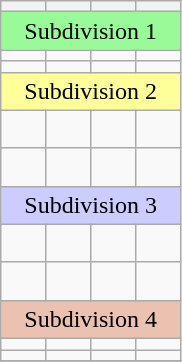<table class="wikitable">
<tr>
<th width="20%"></th>
<th width="20%"></th>
<th width="20%"></th>
<th width="20%"></th>
</tr>
<tr bgcolor=98FB98>
<td colspan=4 align=center>Subdivision 1</td>
</tr>
<tr>
<td></td>
<td></td>
<td></td>
<td></td>
</tr>
<tr>
<td></td>
<td></td>
<td></td>
<td></td>
</tr>
<tr bgcolor=FFFF99>
<td colspan=4 align=center>Subdivision 2</td>
</tr>
<tr>
<td> <br> </td>
<td> <br> </td>
<td></td>
<td></td>
</tr>
<tr>
<td></td>
<td></td>
<td></td>
<td> <br> </td>
</tr>
<tr bgcolor=#CCCCFF>
<td colspan=4 align=center>Subdivision 3</td>
</tr>
<tr>
<td></td>
<td></td>
<td></td>
<td> <br> </td>
</tr>
<tr>
<td></td>
<td> <br> </td>
<td></td>
<td></td>
</tr>
<tr bgcolor=#EBC2AF>
<td colspan=4 align=center>Subdivision 4</td>
</tr>
<tr>
<td></td>
<td></td>
<td></td>
<td></td>
</tr>
<tr>
<td></td>
<td></td>
<td></td>
<td></td>
</tr>
<tr>
</tr>
</table>
